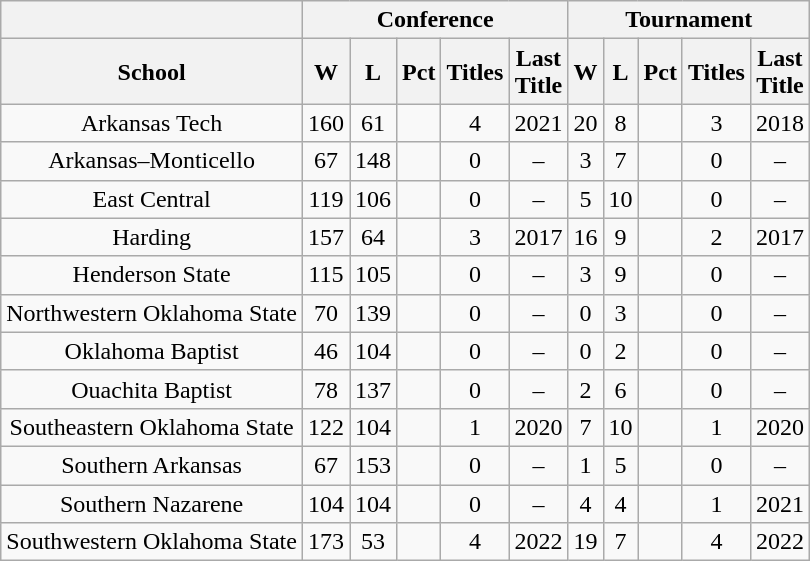<table class="wikitable sortable" style=text-align:center>
<tr>
<th></th>
<th colspan=5>Conference</th>
<th colspan=5>Tournament</th>
</tr>
<tr>
<th>School</th>
<th>W</th>
<th>L</th>
<th>Pct</th>
<th>Titles</th>
<th>Last<br>Title</th>
<th>W</th>
<th>L</th>
<th>Pct</th>
<th>Titles</th>
<th>Last<br>Title</th>
</tr>
<tr>
<td>Arkansas Tech</td>
<td>160</td>
<td>61</td>
<td></td>
<td>4</td>
<td>2021</td>
<td>20</td>
<td>8</td>
<td></td>
<td>3</td>
<td>2018</td>
</tr>
<tr>
<td>Arkansas–Monticello</td>
<td>67</td>
<td>148</td>
<td></td>
<td>0</td>
<td>–</td>
<td>3</td>
<td>7</td>
<td></td>
<td>0</td>
<td>–</td>
</tr>
<tr>
<td>East Central</td>
<td>119</td>
<td>106</td>
<td></td>
<td>0</td>
<td>–</td>
<td>5</td>
<td>10</td>
<td></td>
<td>0</td>
<td>–</td>
</tr>
<tr>
<td>Harding</td>
<td>157</td>
<td>64</td>
<td></td>
<td>3</td>
<td>2017</td>
<td>16</td>
<td>9</td>
<td></td>
<td>2</td>
<td>2017</td>
</tr>
<tr>
<td>Henderson State</td>
<td>115</td>
<td>105</td>
<td></td>
<td>0</td>
<td>–</td>
<td>3</td>
<td>9</td>
<td></td>
<td>0</td>
<td>–</td>
</tr>
<tr>
<td>Northwestern Oklahoma State</td>
<td>70</td>
<td>139</td>
<td></td>
<td>0</td>
<td>–</td>
<td>0</td>
<td>3</td>
<td></td>
<td>0</td>
<td>–</td>
</tr>
<tr>
<td>Oklahoma Baptist</td>
<td>46</td>
<td>104</td>
<td></td>
<td>0</td>
<td>–</td>
<td>0</td>
<td>2</td>
<td></td>
<td>0</td>
<td>–</td>
</tr>
<tr>
<td>Ouachita Baptist</td>
<td>78</td>
<td>137</td>
<td></td>
<td>0</td>
<td>–</td>
<td>2</td>
<td>6</td>
<td></td>
<td>0</td>
<td>–</td>
</tr>
<tr>
<td>Southeastern Oklahoma State</td>
<td>122</td>
<td>104</td>
<td></td>
<td>1</td>
<td>2020</td>
<td>7</td>
<td>10</td>
<td></td>
<td>1</td>
<td>2020</td>
</tr>
<tr>
<td>Southern Arkansas</td>
<td>67</td>
<td>153</td>
<td></td>
<td>0</td>
<td>–</td>
<td>1</td>
<td>5</td>
<td></td>
<td>0</td>
<td>–</td>
</tr>
<tr>
<td>Southern Nazarene</td>
<td>104</td>
<td>104</td>
<td></td>
<td>0</td>
<td>–</td>
<td>4</td>
<td>4</td>
<td></td>
<td>1</td>
<td>2021</td>
</tr>
<tr>
<td>Southwestern Oklahoma State</td>
<td>173</td>
<td>53</td>
<td></td>
<td>4</td>
<td>2022</td>
<td>19</td>
<td>7</td>
<td></td>
<td>4</td>
<td>2022</td>
</tr>
</table>
